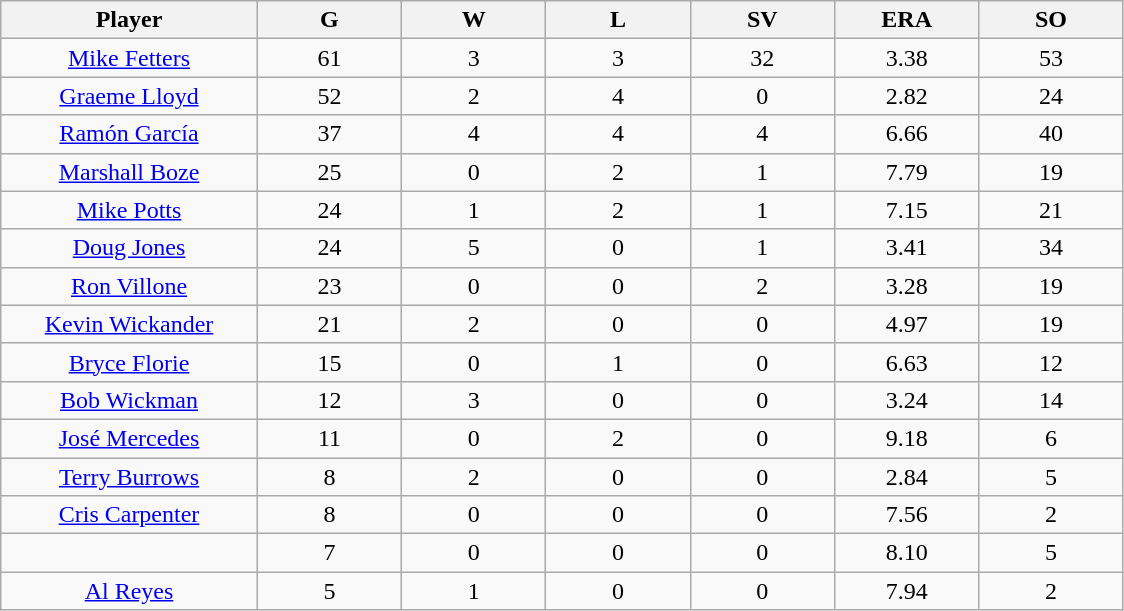<table class="wikitable sortable">
<tr>
<th bgcolor="#DDDDFF" width="16%">Player</th>
<th bgcolor="#DDDDFF" width="9%">G</th>
<th bgcolor="#DDDDFF" width="9%">W</th>
<th bgcolor="#DDDDFF" width="9%">L</th>
<th bgcolor="#DDDDFF" width="9%">SV</th>
<th bgcolor="#DDDDFF" width="9%">ERA</th>
<th bgcolor="#DDDDFF" width="9%">SO</th>
</tr>
<tr align="center">
<td><a href='#'>Mike Fetters</a></td>
<td>61</td>
<td>3</td>
<td>3</td>
<td>32</td>
<td>3.38</td>
<td>53</td>
</tr>
<tr align=center>
<td><a href='#'>Graeme Lloyd</a></td>
<td>52</td>
<td>2</td>
<td>4</td>
<td>0</td>
<td>2.82</td>
<td>24</td>
</tr>
<tr align=center>
<td><a href='#'>Ramón García</a></td>
<td>37</td>
<td>4</td>
<td>4</td>
<td>4</td>
<td>6.66</td>
<td>40</td>
</tr>
<tr align=center>
<td><a href='#'>Marshall Boze</a></td>
<td>25</td>
<td>0</td>
<td>2</td>
<td>1</td>
<td>7.79</td>
<td>19</td>
</tr>
<tr align=center>
<td><a href='#'>Mike Potts</a></td>
<td>24</td>
<td>1</td>
<td>2</td>
<td>1</td>
<td>7.15</td>
<td>21</td>
</tr>
<tr align=center>
<td><a href='#'>Doug Jones</a></td>
<td>24</td>
<td>5</td>
<td>0</td>
<td>1</td>
<td>3.41</td>
<td>34</td>
</tr>
<tr align=center>
<td><a href='#'>Ron Villone</a></td>
<td>23</td>
<td>0</td>
<td>0</td>
<td>2</td>
<td>3.28</td>
<td>19</td>
</tr>
<tr align=center>
<td><a href='#'>Kevin Wickander</a></td>
<td>21</td>
<td>2</td>
<td>0</td>
<td>0</td>
<td>4.97</td>
<td>19</td>
</tr>
<tr align=center>
<td><a href='#'>Bryce Florie</a></td>
<td>15</td>
<td>0</td>
<td>1</td>
<td>0</td>
<td>6.63</td>
<td>12</td>
</tr>
<tr align=center>
<td><a href='#'>Bob Wickman</a></td>
<td>12</td>
<td>3</td>
<td>0</td>
<td>0</td>
<td>3.24</td>
<td>14</td>
</tr>
<tr align=center>
<td><a href='#'>José Mercedes</a></td>
<td>11</td>
<td>0</td>
<td>2</td>
<td>0</td>
<td>9.18</td>
<td>6</td>
</tr>
<tr align=center>
<td><a href='#'>Terry Burrows</a></td>
<td>8</td>
<td>2</td>
<td>0</td>
<td>0</td>
<td>2.84</td>
<td>5</td>
</tr>
<tr align=center>
<td><a href='#'>Cris Carpenter</a></td>
<td>8</td>
<td>0</td>
<td>0</td>
<td>0</td>
<td>7.56</td>
<td>2</td>
</tr>
<tr align=center>
<td></td>
<td>7</td>
<td>0</td>
<td>0</td>
<td>0</td>
<td>8.10</td>
<td>5</td>
</tr>
<tr align="center">
<td><a href='#'>Al Reyes</a></td>
<td>5</td>
<td>1</td>
<td>0</td>
<td>0</td>
<td>7.94</td>
<td>2</td>
</tr>
</table>
